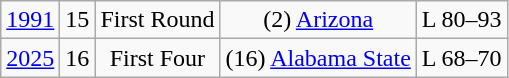<table class="wikitable" style="text-align:center">
<tr>
<td><a href='#'>1991</a></td>
<td>15</td>
<td>First Round</td>
<td>(2) <a href='#'>Arizona</a></td>
<td>L 80–93</td>
</tr>
<tr>
<td><a href='#'>2025</a></td>
<td>16</td>
<td>First Four</td>
<td>(16) <a href='#'>Alabama State</a></td>
<td>L 68–70</td>
</tr>
</table>
